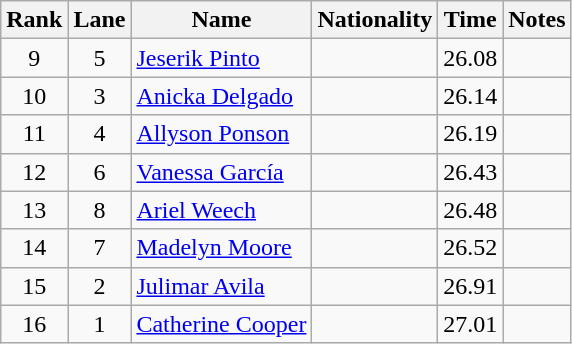<table class="wikitable sortable" style="text-align:center">
<tr>
<th>Rank</th>
<th>Lane</th>
<th>Name</th>
<th>Nationality</th>
<th>Time</th>
<th>Notes</th>
</tr>
<tr>
<td>9</td>
<td>5</td>
<td align=left><a href='#'>Jeserik Pinto</a></td>
<td align=left></td>
<td>26.08</td>
<td></td>
</tr>
<tr>
<td>10</td>
<td>3</td>
<td align=left><a href='#'>Anicka Delgado</a></td>
<td align=left></td>
<td>26.14</td>
<td></td>
</tr>
<tr>
<td>11</td>
<td>4</td>
<td align=left><a href='#'>Allyson Ponson</a></td>
<td align=left></td>
<td>26.19</td>
<td></td>
</tr>
<tr>
<td>12</td>
<td>6</td>
<td align=left><a href='#'>Vanessa García</a></td>
<td align=left></td>
<td>26.43</td>
<td></td>
</tr>
<tr>
<td>13</td>
<td>8</td>
<td align=left><a href='#'>Ariel Weech</a></td>
<td align=left></td>
<td>26.48</td>
<td></td>
</tr>
<tr>
<td>14</td>
<td>7</td>
<td align=left><a href='#'>Madelyn Moore</a></td>
<td align=left></td>
<td>26.52</td>
<td></td>
</tr>
<tr>
<td>15</td>
<td>2</td>
<td align=left><a href='#'>Julimar Avila</a></td>
<td align=left></td>
<td>26.91</td>
<td></td>
</tr>
<tr>
<td>16</td>
<td>1</td>
<td align=left><a href='#'>Catherine Cooper</a></td>
<td align=left></td>
<td>27.01</td>
<td></td>
</tr>
</table>
